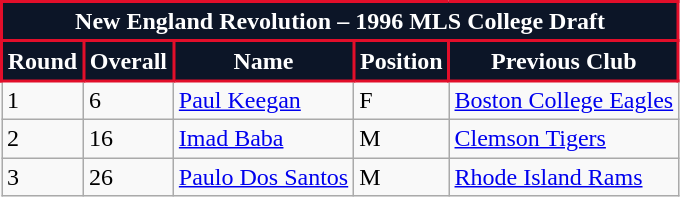<table class="wikitable">
<tr>
<th colspan="5" style="background:#0c1527; color:#fff; border:2px solid #e20e2a; text-align: center; font-weight:bold;">New England Revolution – 1996 MLS College Draft</th>
</tr>
<tr>
<th style="background:#0c1527; color:#fff; border:2px solid #e20e2a;" scope="col">Round</th>
<th style="background:#0c1527; color:#fff; border:2px solid #e20e2a;" scope="col">Overall</th>
<th style="background:#0c1527; color:#fff; border:2px solid #e20e2a;" scope="col">Name</th>
<th style="background:#0c1527; color:#fff; border:2px solid #e20e2a;" scope="col">Position</th>
<th style="background:#0c1527; color:#fff; border:2px solid #e20e2a;" scope="col">Previous Club</th>
</tr>
<tr>
<td>1</td>
<td>6</td>
<td> <a href='#'>Paul Keegan</a></td>
<td>F</td>
<td> <a href='#'>Boston College Eagles</a></td>
</tr>
<tr>
<td>2</td>
<td>16</td>
<td> <a href='#'>Imad Baba</a></td>
<td>M</td>
<td> <a href='#'>Clemson Tigers</a></td>
</tr>
<tr>
<td>3</td>
<td>26</td>
<td> <a href='#'>Paulo Dos Santos</a></td>
<td>M</td>
<td> <a href='#'>Rhode Island Rams</a></td>
</tr>
</table>
